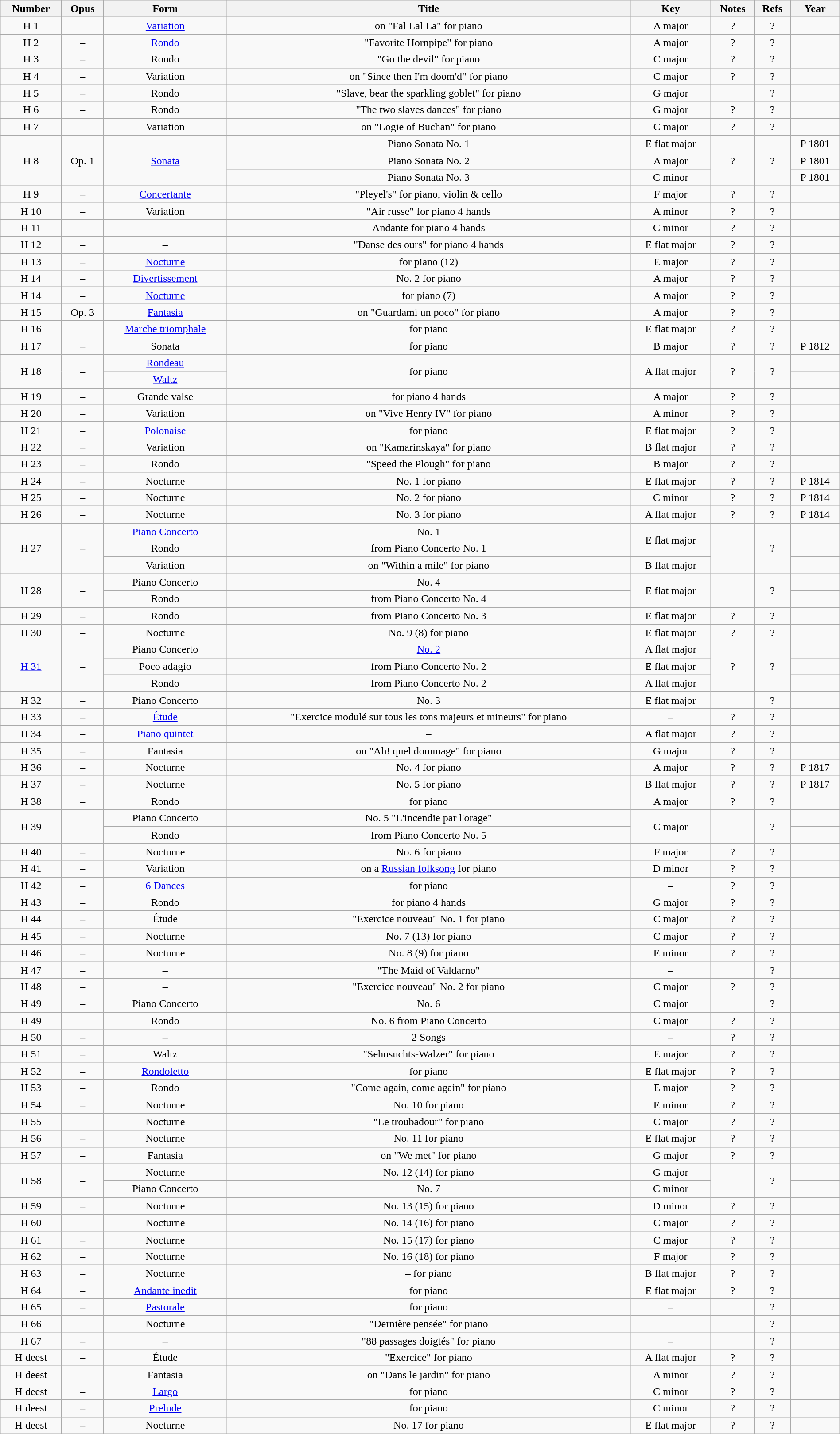<table class="wikitable sortable" style="width:100%; text-align: center">
<tr>
<th>Number</th>
<th>Opus</th>
<th>Form</th>
<th class="unsortable">Title</th>
<th>Key</th>
<th>Notes</th>
<th>Refs</th>
<th>Year</th>
</tr>
<tr>
<td>H 1</td>
<td>–</td>
<td><a href='#'>Variation</a></td>
<td>on "Fal Lal La" for piano</td>
<td>A major</td>
<td>?</td>
<td>?</td>
<td></td>
</tr>
<tr>
<td>H 2</td>
<td>–</td>
<td><a href='#'>Rondo</a></td>
<td>"Favorite Hornpipe" for piano</td>
<td>A major</td>
<td>?</td>
<td>?</td>
<td></td>
</tr>
<tr>
<td>H 3</td>
<td>–</td>
<td>Rondo</td>
<td>"Go the devil" for piano</td>
<td>C major</td>
<td>?</td>
<td>?</td>
<td></td>
</tr>
<tr>
<td>H 4</td>
<td>–</td>
<td>Variation</td>
<td>on "Since then I'm doom'd" for piano</td>
<td>C major</td>
<td>?</td>
<td>?</td>
<td></td>
</tr>
<tr>
<td>H 5</td>
<td>–</td>
<td>Rondo</td>
<td>"Slave, bear the sparkling goblet" for piano</td>
<td>G major</td>
<td></td>
<td>?</td>
<td></td>
</tr>
<tr>
<td>H 6</td>
<td>–</td>
<td>Rondo</td>
<td>"The two slaves dances" for piano</td>
<td>G major</td>
<td>?</td>
<td>?</td>
<td></td>
</tr>
<tr>
<td>H 7</td>
<td>–</td>
<td>Variation</td>
<td>on "Logie of Buchan" for piano</td>
<td>C major</td>
<td>?</td>
<td>?</td>
<td></td>
</tr>
<tr>
<td rowspan="3">H 8</td>
<td rowspan="3">Op. 1</td>
<td rowspan="3"><a href='#'>Sonata</a></td>
<td>Piano Sonata No. 1</td>
<td>E flat major</td>
<td rowspan="3">?</td>
<td rowspan="3">?</td>
<td>P 1801</td>
</tr>
<tr>
<td>Piano Sonata No. 2</td>
<td>A major</td>
<td>P 1801</td>
</tr>
<tr>
<td>Piano Sonata No. 3</td>
<td>C minor</td>
<td>P 1801</td>
</tr>
<tr>
<td>H 9</td>
<td>–</td>
<td><a href='#'>Concertante</a></td>
<td>"Pleyel's" for piano, violin & cello</td>
<td>F major</td>
<td>?</td>
<td>?</td>
<td></td>
</tr>
<tr>
<td>H 10</td>
<td>–</td>
<td>Variation</td>
<td>"Air russe" for piano 4 hands</td>
<td>A minor</td>
<td>?</td>
<td>?</td>
<td></td>
</tr>
<tr>
<td>H 11</td>
<td>–</td>
<td>–</td>
<td>Andante for piano 4 hands</td>
<td>C minor</td>
<td>?</td>
<td>?</td>
<td></td>
</tr>
<tr>
<td>H 12</td>
<td>–</td>
<td>–</td>
<td>"Danse des ours" for piano 4 hands</td>
<td>E flat major</td>
<td>?</td>
<td>?</td>
<td></td>
</tr>
<tr>
<td>H 13</td>
<td>–</td>
<td><a href='#'>Nocturne</a></td>
<td>for piano (12)</td>
<td>E major</td>
<td>?</td>
<td>?</td>
<td></td>
</tr>
<tr>
<td>H 14</td>
<td>–</td>
<td><a href='#'>Divertissement</a></td>
<td>No. 2 for piano</td>
<td>A major</td>
<td>?</td>
<td>?</td>
<td></td>
</tr>
<tr>
<td>H 14</td>
<td>–</td>
<td><a href='#'>Nocturne</a></td>
<td>for piano (7)</td>
<td>A major</td>
<td>?</td>
<td>?</td>
<td></td>
</tr>
<tr>
<td>H 15</td>
<td>Op. 3</td>
<td><a href='#'>Fantasia</a></td>
<td>on "Guardami un poco" for piano</td>
<td>A major</td>
<td>?</td>
<td>?</td>
<td></td>
</tr>
<tr>
<td>H 16</td>
<td>–</td>
<td><a href='#'>Marche triomphale</a></td>
<td>for piano</td>
<td>E flat major</td>
<td>?</td>
<td>?</td>
<td></td>
</tr>
<tr>
<td>H 17</td>
<td>–</td>
<td>Sonata</td>
<td>for piano</td>
<td>B major</td>
<td>?</td>
<td>?</td>
<td>P 1812</td>
</tr>
<tr>
<td rowspan="2">H 18</td>
<td rowspan="2">–</td>
<td><a href='#'>Rondeau</a></td>
<td rowspan="2">for piano</td>
<td rowspan="2">A flat major</td>
<td rowspan="2">?</td>
<td rowspan="2">?</td>
<td></td>
</tr>
<tr>
<td><a href='#'>Waltz</a></td>
<td></td>
</tr>
<tr>
<td>H 19</td>
<td>–</td>
<td>Grande valse</td>
<td>for piano 4 hands</td>
<td>A major</td>
<td>?</td>
<td>?</td>
<td></td>
</tr>
<tr>
<td>H 20</td>
<td>–</td>
<td>Variation</td>
<td>on "Vive Henry IV" for piano</td>
<td>A minor</td>
<td>?</td>
<td>?</td>
<td></td>
</tr>
<tr>
<td>H 21</td>
<td>–</td>
<td><a href='#'>Polonaise</a></td>
<td>for piano</td>
<td>E flat major</td>
<td>?</td>
<td>?</td>
<td></td>
</tr>
<tr>
<td>H 22</td>
<td>–</td>
<td>Variation</td>
<td>on "Kamarinskaya" for piano</td>
<td>B flat major</td>
<td>?</td>
<td>?</td>
<td></td>
</tr>
<tr>
<td>H 23</td>
<td>–</td>
<td>Rondo</td>
<td>"Speed the Plough" for piano</td>
<td>B major</td>
<td>?</td>
<td>?</td>
<td></td>
</tr>
<tr>
<td>H 24</td>
<td>–</td>
<td>Nocturne</td>
<td>No. 1 for piano</td>
<td>E flat major</td>
<td>?</td>
<td>?</td>
<td>P 1814</td>
</tr>
<tr>
<td>H 25</td>
<td>–</td>
<td>Nocturne</td>
<td>No. 2 for piano</td>
<td>C minor</td>
<td>?</td>
<td>?</td>
<td>P 1814</td>
</tr>
<tr>
<td>H 26</td>
<td>–</td>
<td>Nocturne</td>
<td>No. 3 for piano</td>
<td>A flat major</td>
<td>?</td>
<td>?</td>
<td>P 1814</td>
</tr>
<tr>
<td rowspan="3">H 27</td>
<td rowspan="3">–</td>
<td><a href='#'>Piano Concerto</a></td>
<td>No. 1</td>
<td rowspan="2">E flat major</td>
<td rowspan="3"></td>
<td rowspan="3">?</td>
<td></td>
</tr>
<tr>
<td>Rondo</td>
<td>from Piano Concerto No. 1</td>
<td></td>
</tr>
<tr>
<td>Variation</td>
<td>on "Within a mile" for piano</td>
<td>B flat major</td>
<td></td>
</tr>
<tr>
<td rowspan="2">H 28</td>
<td rowspan="2">–</td>
<td>Piano Concerto</td>
<td>No. 4</td>
<td rowspan="2">E flat major</td>
<td rowspan="2"></td>
<td rowspan="2">?</td>
<td></td>
</tr>
<tr>
<td>Rondo</td>
<td>from Piano Concerto No. 4</td>
<td></td>
</tr>
<tr>
<td>H 29</td>
<td>–</td>
<td>Rondo</td>
<td>from Piano Concerto No. 3</td>
<td>E flat major</td>
<td>?</td>
<td>?</td>
<td></td>
</tr>
<tr>
<td>H 30</td>
<td>–</td>
<td>Nocturne</td>
<td>No. 9 (8) for piano</td>
<td>E flat major</td>
<td>?</td>
<td>?</td>
<td></td>
</tr>
<tr>
<td rowspan="3"><a href='#'>H 31</a></td>
<td rowspan="3">–</td>
<td>Piano Concerto</td>
<td><a href='#'>No. 2</a></td>
<td>A flat major</td>
<td rowspan="3">?</td>
<td rowspan="3">?</td>
<td></td>
</tr>
<tr>
<td>Poco adagio</td>
<td>from Piano Concerto No. 2</td>
<td>E flat major</td>
<td></td>
</tr>
<tr>
<td>Rondo</td>
<td>from Piano Concerto No. 2</td>
<td>A flat major</td>
<td></td>
</tr>
<tr>
<td>H 32</td>
<td>–</td>
<td>Piano Concerto</td>
<td>No. 3</td>
<td>E flat major</td>
<td></td>
<td>?</td>
<td></td>
</tr>
<tr>
<td>H 33</td>
<td>–</td>
<td><a href='#'>Étude</a></td>
<td>"Exercice modulé sur tous les tons majeurs et mineurs" for piano</td>
<td>–</td>
<td>?</td>
<td>?</td>
<td></td>
</tr>
<tr>
<td>H 34</td>
<td>–</td>
<td><a href='#'>Piano quintet</a></td>
<td>–</td>
<td>A flat major</td>
<td>?</td>
<td>?</td>
<td></td>
</tr>
<tr>
<td>H 35</td>
<td>–</td>
<td>Fantasia</td>
<td>on "Ah! quel dommage" for piano</td>
<td>G major</td>
<td>?</td>
<td>?</td>
<td></td>
</tr>
<tr>
<td>H 36</td>
<td>–</td>
<td>Nocturne</td>
<td>No. 4 for piano</td>
<td>A major</td>
<td>?</td>
<td>?</td>
<td>P 1817</td>
</tr>
<tr>
<td>H 37</td>
<td>–</td>
<td>Nocturne</td>
<td>No. 5 for piano</td>
<td>B flat major</td>
<td>?</td>
<td>?</td>
<td>P 1817</td>
</tr>
<tr>
<td>H 38</td>
<td>–</td>
<td>Rondo</td>
<td>for piano</td>
<td>A major</td>
<td>?</td>
<td>?</td>
<td></td>
</tr>
<tr>
<td rowspan="2">H 39</td>
<td rowspan="2">–</td>
<td>Piano Concerto</td>
<td>No. 5 "L'incendie par l'orage"</td>
<td rowspan="2">C major</td>
<td rowspan="2"></td>
<td rowspan="2">?</td>
<td></td>
</tr>
<tr>
<td>Rondo</td>
<td>from Piano Concerto No. 5</td>
<td></td>
</tr>
<tr>
<td>H 40</td>
<td>–</td>
<td>Nocturne</td>
<td>No. 6 for piano</td>
<td>F major</td>
<td>?</td>
<td>?</td>
<td></td>
</tr>
<tr>
<td>H 41</td>
<td>–</td>
<td>Variation</td>
<td>on a <a href='#'>Russian folksong</a> for piano</td>
<td>D minor</td>
<td>?</td>
<td>?</td>
<td></td>
</tr>
<tr>
<td>H 42</td>
<td>–</td>
<td><a href='#'>6 Dances</a></td>
<td>for piano</td>
<td>–</td>
<td>?</td>
<td>?</td>
<td></td>
</tr>
<tr>
<td>H 43</td>
<td>–</td>
<td>Rondo</td>
<td>for piano 4 hands</td>
<td>G major</td>
<td>?</td>
<td>?</td>
<td></td>
</tr>
<tr>
<td>H 44</td>
<td>–</td>
<td>Étude</td>
<td>"Exercice nouveau" No. 1 for piano</td>
<td>C major</td>
<td>?</td>
<td>?</td>
<td></td>
</tr>
<tr>
<td>H 45</td>
<td>–</td>
<td>Nocturne</td>
<td>No. 7 (13) for piano</td>
<td>C major</td>
<td>?</td>
<td>?</td>
<td></td>
</tr>
<tr>
<td>H 46</td>
<td>–</td>
<td>Nocturne</td>
<td>No. 8 (9) for piano</td>
<td>E minor</td>
<td>?</td>
<td>?</td>
<td></td>
</tr>
<tr>
<td>H 47</td>
<td>–</td>
<td>–</td>
<td>"The Maid of Valdarno"</td>
<td>–</td>
<td></td>
<td>?</td>
<td></td>
</tr>
<tr>
<td>H 48</td>
<td>–</td>
<td>–</td>
<td>"Exercice nouveau" No. 2 for piano</td>
<td>C major</td>
<td>?</td>
<td>?</td>
<td></td>
</tr>
<tr>
<td>H 49</td>
<td>–</td>
<td>Piano Concerto</td>
<td>No. 6</td>
<td>C major</td>
<td></td>
<td>?</td>
<td></td>
</tr>
<tr>
<td>H 49</td>
<td>–</td>
<td>Rondo</td>
<td>No. 6 from Piano Concerto</td>
<td>C major</td>
<td>?</td>
<td>?</td>
<td></td>
</tr>
<tr>
<td>H 50</td>
<td>–</td>
<td>–</td>
<td>2 Songs</td>
<td>–</td>
<td>?</td>
<td>?</td>
<td></td>
</tr>
<tr>
<td>H 51</td>
<td>–</td>
<td>Waltz</td>
<td>"Sehnsuchts-Walzer" for piano</td>
<td>E major</td>
<td>?</td>
<td>?</td>
<td></td>
</tr>
<tr>
<td>H 52</td>
<td>–</td>
<td><a href='#'>Rondoletto</a></td>
<td>for piano</td>
<td>E flat major</td>
<td>?</td>
<td>?</td>
<td></td>
</tr>
<tr>
<td>H 53</td>
<td>–</td>
<td>Rondo</td>
<td>"Come again, come again" for piano</td>
<td>E major</td>
<td>?</td>
<td>?</td>
<td></td>
</tr>
<tr>
<td>H 54</td>
<td>–</td>
<td>Nocturne</td>
<td>No. 10 for piano</td>
<td>E minor</td>
<td>?</td>
<td>?</td>
<td></td>
</tr>
<tr>
<td>H 55</td>
<td>–</td>
<td>Nocturne</td>
<td>"Le troubadour" for piano</td>
<td>C major</td>
<td>?</td>
<td>?</td>
<td></td>
</tr>
<tr>
<td>H 56</td>
<td>–</td>
<td>Nocturne</td>
<td>No. 11 for piano</td>
<td>E flat major</td>
<td>?</td>
<td>?</td>
<td></td>
</tr>
<tr>
<td>H 57</td>
<td>–</td>
<td>Fantasia</td>
<td>on "We met" for piano</td>
<td>G major</td>
<td>?</td>
<td>?</td>
<td></td>
</tr>
<tr>
<td rowspan="2">H 58</td>
<td rowspan="2">–</td>
<td>Nocturne</td>
<td>No. 12 (14) for piano</td>
<td>G major</td>
<td rowspan="2"></td>
<td rowspan="2">?</td>
<td></td>
</tr>
<tr>
<td>Piano Concerto</td>
<td>No. 7</td>
<td>C minor</td>
<td></td>
</tr>
<tr>
<td>H 59</td>
<td>–</td>
<td>Nocturne</td>
<td>No. 13 (15) for piano</td>
<td>D minor</td>
<td>?</td>
<td>?</td>
<td></td>
</tr>
<tr>
<td>H 60</td>
<td>–</td>
<td>Nocturne</td>
<td>No. 14 (16) for piano</td>
<td>C major</td>
<td>?</td>
<td>?</td>
<td></td>
</tr>
<tr>
<td>H 61</td>
<td>–</td>
<td>Nocturne</td>
<td>No. 15 (17) for piano</td>
<td>C major</td>
<td>?</td>
<td>?</td>
<td></td>
</tr>
<tr>
<td>H 62</td>
<td>–</td>
<td>Nocturne</td>
<td>No. 16 (18) for piano</td>
<td>F major</td>
<td>?</td>
<td>?</td>
<td></td>
</tr>
<tr>
<td>H 63</td>
<td>–</td>
<td>Nocturne</td>
<td>– for piano</td>
<td>B flat major</td>
<td>?</td>
<td>?</td>
<td></td>
</tr>
<tr>
<td>H 64</td>
<td>–</td>
<td><a href='#'>Andante inedit</a></td>
<td>for piano</td>
<td>E flat major</td>
<td>?</td>
<td>?</td>
<td></td>
</tr>
<tr>
<td>H 65</td>
<td>–</td>
<td><a href='#'>Pastorale</a></td>
<td>for piano</td>
<td>–</td>
<td></td>
<td>?</td>
<td></td>
</tr>
<tr>
<td>H 66</td>
<td>–</td>
<td>Nocturne</td>
<td>"Dernière pensée" for piano</td>
<td>–</td>
<td></td>
<td>?</td>
<td></td>
</tr>
<tr>
<td>H 67</td>
<td>–</td>
<td>–</td>
<td>"88 passages doigtés" for piano</td>
<td>–</td>
<td></td>
<td>?</td>
<td></td>
</tr>
<tr>
<td>H deest</td>
<td>–</td>
<td>Étude</td>
<td>"Exercice" for piano</td>
<td>A flat major</td>
<td>?</td>
<td>?</td>
<td></td>
</tr>
<tr>
<td>H deest</td>
<td>–</td>
<td>Fantasia</td>
<td>on "Dans le jardin" for piano</td>
<td>A minor</td>
<td>?</td>
<td>?</td>
<td></td>
</tr>
<tr>
<td>H deest</td>
<td>–</td>
<td><a href='#'>Largo</a></td>
<td>for piano</td>
<td>C minor</td>
<td>?</td>
<td>?</td>
<td></td>
</tr>
<tr>
<td>H deest</td>
<td>–</td>
<td><a href='#'>Prelude</a></td>
<td>for piano</td>
<td>C minor</td>
<td>?</td>
<td>?</td>
<td></td>
</tr>
<tr>
<td>H deest</td>
<td>–</td>
<td>Nocturne</td>
<td>No. 17 for piano</td>
<td>E flat major</td>
<td>?</td>
<td>?</td>
<td></td>
</tr>
</table>
